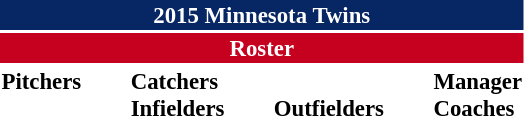<table class="toccolours" style="font-size: 95%;">
<tr>
<th colspan="10" style="background:#072764; color:#fff; text-align:center;">2015 Minnesota Twins</th>
</tr>
<tr>
<td colspan="10" style="background:#c6011f; color:white; text-align:center;"><strong>Roster</strong></td>
</tr>
<tr>
<td valign="top"><strong>Pitchers</strong><br>





















</td>
<td style="width:25px;"></td>
<td valign="top"><strong>Catchers</strong><br>


<strong>Infielders</strong>









</td>
<td style="width:25px;"></td>
<td valign="top"><br><strong>Outfielders</strong>







</td>
<td style="width:25px;"></td>
<td valign="top"><strong>Manager</strong><br>
<strong>Coaches</strong>
 
 
 
 
 
 
 
 </td>
</tr>
</table>
